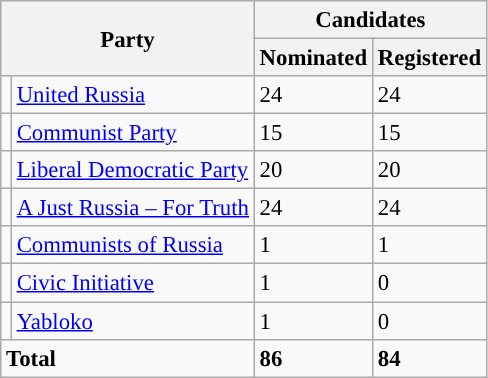<table class="wikitable sortable" style="background: #f9f9f9; text-align:left; font-size: 95%">
<tr>
<th align=center rowspan=2 colspan=2>Party</th>
<th align=center colspan=2>Candidates</th>
</tr>
<tr>
<th align=center>Nominated</th>
<th align=center>Registered</th>
</tr>
<tr>
<td></td>
<td><a href='#'>United Russia</a></td>
<td>24</td>
<td>24</td>
</tr>
<tr>
<td></td>
<td><a href='#'>Communist Party</a></td>
<td>15</td>
<td>15</td>
</tr>
<tr>
<td></td>
<td><a href='#'>Liberal Democratic Party</a></td>
<td>20</td>
<td>20</td>
</tr>
<tr>
<td></td>
<td><a href='#'>A Just Russia – For Truth</a></td>
<td>24</td>
<td>24</td>
</tr>
<tr>
<td></td>
<td><a href='#'>Communists of Russia</a></td>
<td>1</td>
<td>1</td>
</tr>
<tr>
<td></td>
<td><a href='#'>Civic Initiative</a></td>
<td>1</td>
<td>0</td>
</tr>
<tr>
<td></td>
<td><a href='#'>Yabloko</a></td>
<td>1</td>
<td>0</td>
</tr>
<tr>
<td colspan=2><strong>Total</strong></td>
<td><strong>86</strong></td>
<td><strong>84</strong></td>
</tr>
</table>
